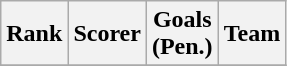<table class="wikitable">
<tr>
<th>Rank</th>
<th>Scorer</th>
<th>Goals<br>(Pen.)</th>
<th>Team</th>
</tr>
<tr>
</tr>
</table>
